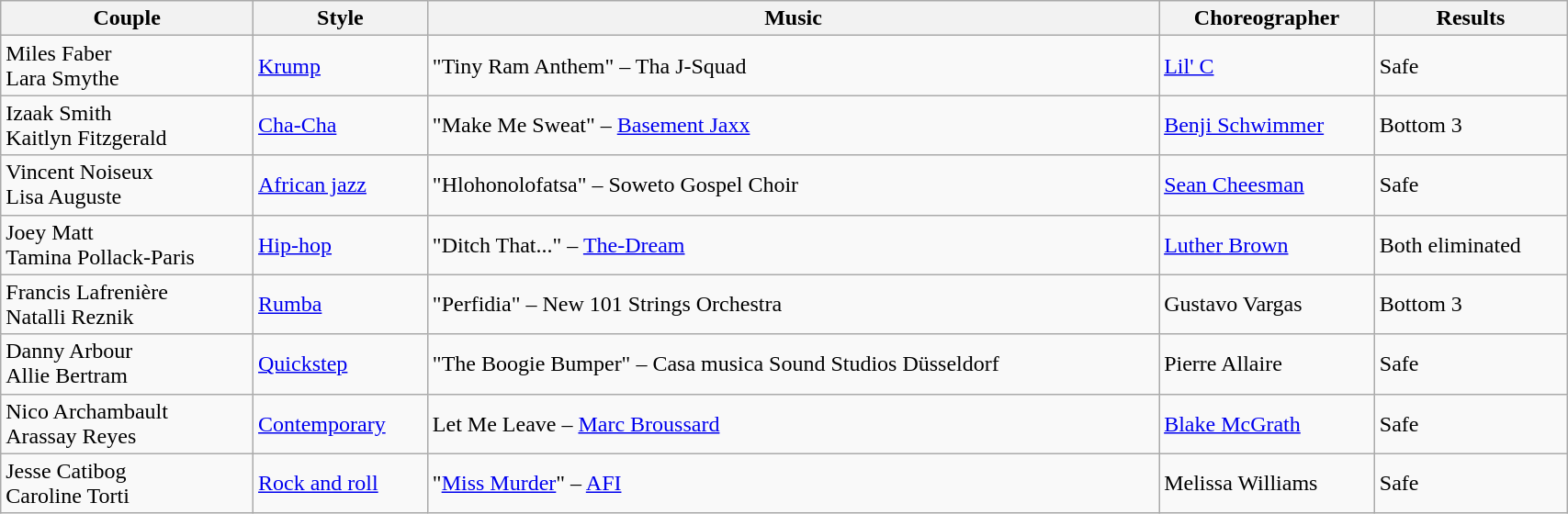<table class="wikitable" width="90%">
<tr>
<th>Couple</th>
<th>Style</th>
<th>Music</th>
<th>Choreographer</th>
<th>Results</th>
</tr>
<tr>
<td>Miles Faber <br> Lara Smythe</td>
<td><a href='#'>Krump</a></td>
<td>"Tiny Ram Anthem" – Tha J-Squad</td>
<td><a href='#'>Lil' C</a></td>
<td>Safe</td>
</tr>
<tr>
<td>Izaak Smith <br> Kaitlyn Fitzgerald</td>
<td><a href='#'>Cha-Cha</a></td>
<td>"Make Me Sweat" – <a href='#'>Basement Jaxx</a></td>
<td><a href='#'>Benji Schwimmer</a></td>
<td>Bottom 3</td>
</tr>
<tr>
<td>Vincent Noiseux <br> Lisa Auguste</td>
<td><a href='#'>African jazz</a></td>
<td>"Hlohonolofatsa" – Soweto Gospel Choir</td>
<td><a href='#'>Sean Cheesman</a></td>
<td>Safe</td>
</tr>
<tr>
<td>Joey Matt <br> Tamina Pollack-Paris</td>
<td><a href='#'>Hip-hop</a></td>
<td>"Ditch That..." – <a href='#'>The-Dream</a></td>
<td><a href='#'>Luther Brown</a></td>
<td>Both eliminated</td>
</tr>
<tr>
<td>Francis Lafrenière <br> Natalli Reznik</td>
<td><a href='#'>Rumba</a></td>
<td>"Perfidia" – New 101 Strings Orchestra</td>
<td>Gustavo Vargas</td>
<td>Bottom 3</td>
</tr>
<tr>
<td>Danny Arbour <br> Allie Bertram</td>
<td><a href='#'>Quickstep</a></td>
<td>"The Boogie Bumper" – Casa musica Sound Studios Düsseldorf</td>
<td>Pierre Allaire</td>
<td>Safe</td>
</tr>
<tr>
<td>Nico Archambault <br> Arassay Reyes</td>
<td><a href='#'>Contemporary</a></td>
<td>Let Me Leave – <a href='#'>Marc Broussard</a></td>
<td><a href='#'>Blake McGrath</a></td>
<td>Safe</td>
</tr>
<tr>
<td>Jesse Catibog <br> Caroline Torti</td>
<td><a href='#'>Rock and roll</a></td>
<td>"<a href='#'>Miss Murder</a>" – <a href='#'>AFI</a></td>
<td>Melissa Williams</td>
<td>Safe</td>
</tr>
</table>
